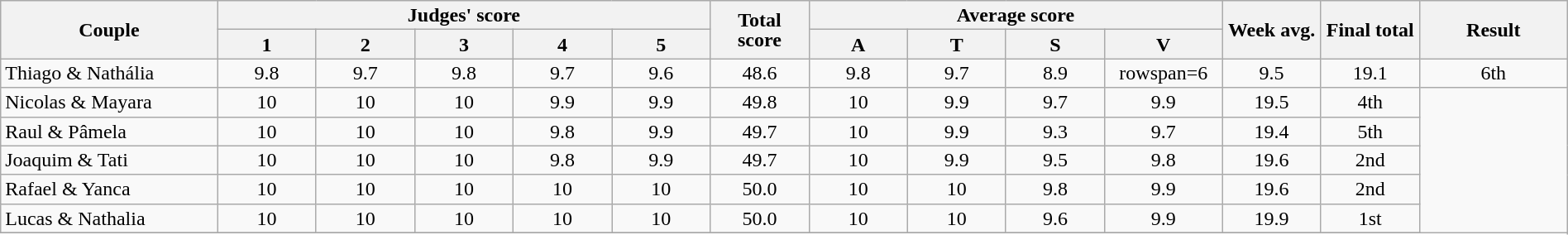<table class="wikitable" style="font-size:100%; line-height:16px; text-align:center" width="100%">
<tr>
<th rowspan=2 style="width:11.0%;">Couple</th>
<th colspan=5 style="width:25.0%;">Judges' score</th>
<th rowspan=2 style="width:05.0%;">Total score</th>
<th colspan=4 style="width:20.0%;">Average score</th>
<th rowspan=2 style="width:05.0%;">Week avg.</th>
<th rowspan=2 style="width:05.0%;">Final total</th>
<th rowspan=2 style="width:07.5%;">Result</th>
</tr>
<tr>
<th style="width:05.0%;">1</th>
<th style="width:05.0%;">2</th>
<th style="width:05.0%;">3</th>
<th style="width:05.0%;">4</th>
<th style="width:05.0%;">5</th>
<th style="width:05.0%;">A</th>
<th style="width:05.0%;">T</th>
<th style="width:05.0%;">S</th>
<th style="width:05.0%;">V</th>
</tr>
<tr>
<td align="left">Thiago & Nathália</td>
<td>9.8</td>
<td>9.7</td>
<td>9.8</td>
<td>9.7</td>
<td>9.6</td>
<td>48.6</td>
<td>9.8</td>
<td>9.7</td>
<td>8.9</td>
<td>rowspan=6 </td>
<td>9.5</td>
<td>19.1</td>
<td>6th</td>
</tr>
<tr>
<td align="left">Nicolas & Mayara</td>
<td>10</td>
<td>10</td>
<td>10</td>
<td>9.9</td>
<td>9.9</td>
<td>49.8</td>
<td>10</td>
<td>9.9</td>
<td>9.7</td>
<td>9.9</td>
<td>19.5</td>
<td>4th</td>
</tr>
<tr>
<td align="left">Raul & Pâmela</td>
<td>10</td>
<td>10</td>
<td>10</td>
<td>9.8</td>
<td>9.9</td>
<td>49.7</td>
<td>10</td>
<td>9.9</td>
<td>9.3</td>
<td>9.7</td>
<td>19.4</td>
<td>5th</td>
</tr>
<tr>
<td align="left">Joaquim & Tati</td>
<td>10</td>
<td>10</td>
<td>10</td>
<td>9.8</td>
<td>9.9</td>
<td>49.7</td>
<td>10</td>
<td>9.9</td>
<td>9.5</td>
<td>9.8</td>
<td>19.6</td>
<td>2nd</td>
</tr>
<tr>
<td align="left">Rafael & Yanca</td>
<td>10</td>
<td>10</td>
<td>10</td>
<td>10</td>
<td>10</td>
<td>50.0</td>
<td>10</td>
<td>10</td>
<td>9.8</td>
<td>9.9</td>
<td>19.6</td>
<td>2nd</td>
</tr>
<tr>
<td align="left">Lucas & Nathalia</td>
<td>10</td>
<td>10</td>
<td>10</td>
<td>10</td>
<td>10</td>
<td>50.0</td>
<td>10</td>
<td>10</td>
<td>9.6</td>
<td>9.9</td>
<td>19.9</td>
<td>1st</td>
</tr>
<tr>
</tr>
</table>
